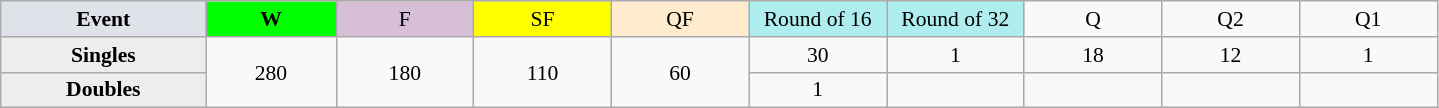<table class=wikitable style=font-size:90%;text-align:center>
<tr>
<td style="width:130px; background:#dfe2e9;"><strong>Event</strong></td>
<td style="width:80px; background:lime;"><strong>W</strong></td>
<td style="width:85px; background:thistle;">F</td>
<td style="width:85px; background:#ff0;">SF</td>
<td style="width:85px; background:#ffebcd;">QF</td>
<td style="width:85px; background:#afeeee;">Round of 16</td>
<td style="width:85px; background:#afeeee;">Round of 32</td>
<td width=85>Q</td>
<td width=85>Q2</td>
<td width=85>Q1</td>
</tr>
<tr>
<th style="background:#ededed;">Singles</th>
<td rowspan=2>280</td>
<td rowspan=2>180</td>
<td rowspan=2>110</td>
<td rowspan=2>60</td>
<td>30</td>
<td>1</td>
<td>18</td>
<td>12</td>
<td>1</td>
</tr>
<tr>
<th style="background:#ededed;">Doubles</th>
<td>1</td>
<td></td>
<td></td>
<td></td>
<td></td>
</tr>
</table>
